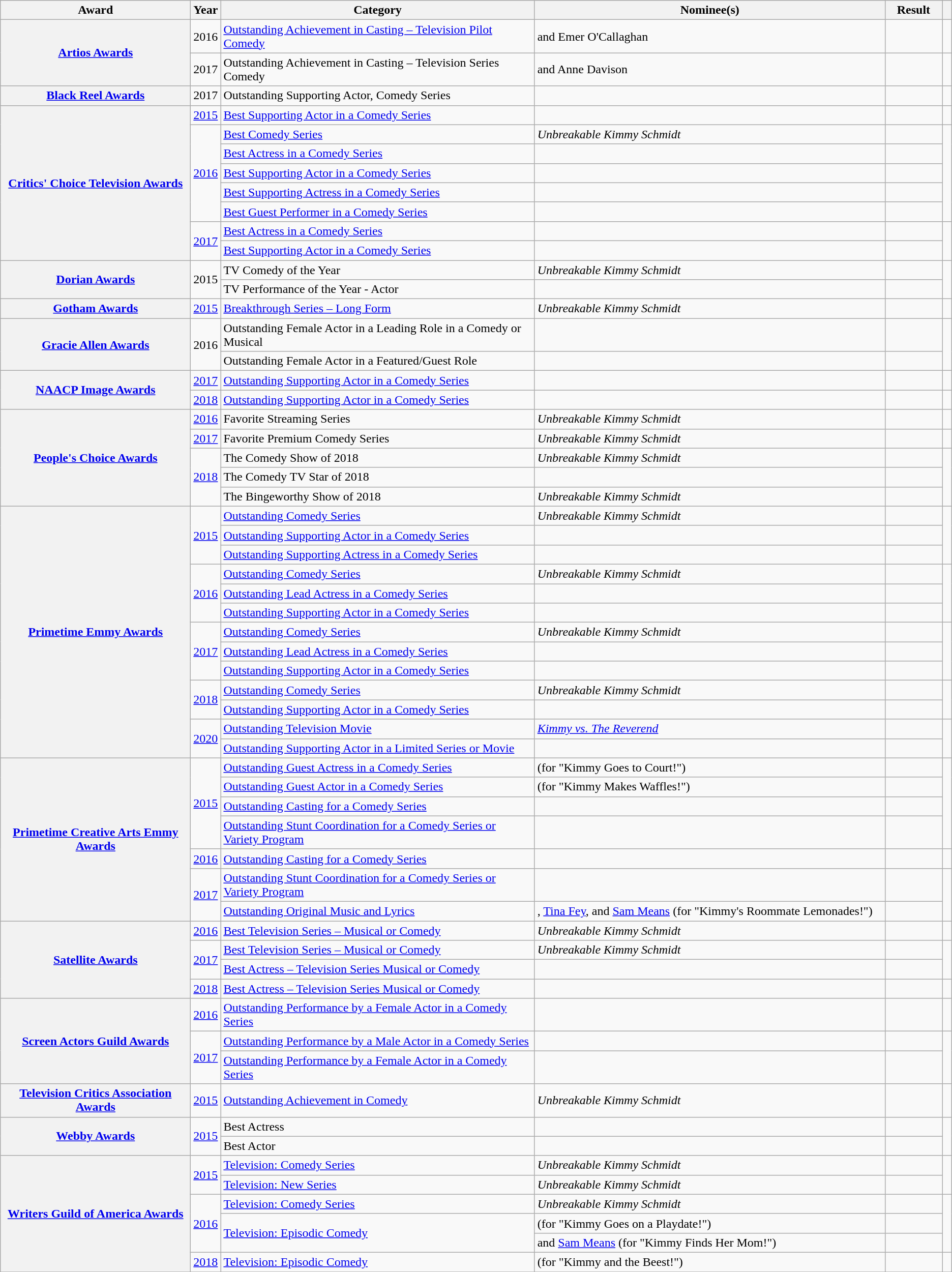<table class="wikitable sortable plainrowheaders">
<tr>
<th scope="col" style="width:20%;">Award</th>
<th scope="col" style="width:3%;">Year</th>
<th scope="col" style="width:33%;">Category</th>
<th scope="col">Nominee(s)</th>
<th scope="col" style="width:6%;">Result</th>
<th scope="col" class="unsortable" style="width:1%;"></th>
</tr>
<tr>
<th scope="rowgroup" rowspan="2"><a href='#'>Artios Awards</a></th>
<td style="text-align: center;">2016</td>
<td><a href='#'>Outstanding Achievement in Casting – Television Pilot Comedy</a></td>
<td> and Emer O'Callaghan</td>
<td></td>
<td style="text-align: center;"></td>
</tr>
<tr>
<td style="text-align: center;">2017</td>
<td>Outstanding Achievement in Casting – Television Series Comedy</td>
<td> and Anne Davison</td>
<td></td>
<td style="text-align: center;"></td>
</tr>
<tr>
<th scope="row"><a href='#'>Black Reel Awards</a></th>
<td style="text-align: center;">2017</td>
<td>Outstanding Supporting Actor, Comedy Series</td>
<td></td>
<td></td>
<td style="text-align: center;"></td>
</tr>
<tr>
<th scope="rowgroup" rowspan="8"><a href='#'>Critics' Choice Television Awards</a></th>
<td style="text-align: center;"><a href='#'>2015</a></td>
<td><a href='#'>Best Supporting Actor in a Comedy Series</a></td>
<td></td>
<td></td>
<td style="text-align: center;"></td>
</tr>
<tr>
<td rowspan="5" style="text-align: center;"><a href='#'>2016</a></td>
<td><a href='#'>Best Comedy Series</a></td>
<td><em>Unbreakable Kimmy Schmidt</em></td>
<td></td>
<td rowspan="5" style="text-align: center;"></td>
</tr>
<tr>
<td><a href='#'>Best Actress in a Comedy Series</a></td>
<td></td>
<td></td>
</tr>
<tr>
<td><a href='#'>Best Supporting Actor in a Comedy Series</a></td>
<td></td>
<td></td>
</tr>
<tr>
<td><a href='#'>Best Supporting Actress in a Comedy Series</a></td>
<td></td>
<td></td>
</tr>
<tr>
<td><a href='#'>Best Guest Performer in a Comedy Series</a></td>
<td></td>
<td></td>
</tr>
<tr>
<td rowspan="2" style="text-align: center;"><a href='#'>2017</a></td>
<td><a href='#'>Best Actress in a Comedy Series</a></td>
<td></td>
<td></td>
<td rowspan="2" style="text-align: center;"></td>
</tr>
<tr>
<td><a href='#'>Best Supporting Actor in a Comedy Series</a></td>
<td></td>
<td></td>
</tr>
<tr>
<th scope="rowgroup" rowspan="2"><a href='#'>Dorian Awards</a></th>
<td rowspan="2" style="text-align: center;">2015</td>
<td>TV Comedy of the Year</td>
<td><em>Unbreakable Kimmy Schmidt</em></td>
<td></td>
<td rowspan="2" style="text-align: center;"></td>
</tr>
<tr>
<td>TV Performance of the Year - Actor</td>
<td></td>
<td></td>
</tr>
<tr>
<th scope="row"><a href='#'>Gotham Awards</a></th>
<td style="text-align: center;"><a href='#'>2015</a></td>
<td><a href='#'>Breakthrough Series – Long Form</a></td>
<td><em>Unbreakable Kimmy Schmidt</em></td>
<td></td>
<td style="text-align: center;"></td>
</tr>
<tr>
<th scope="rowgroup" rowspan="2"><a href='#'>Gracie Allen Awards</a></th>
<td rowspan="2" style="text-align: center;">2016</td>
<td>Outstanding Female Actor in a Leading Role in a Comedy or Musical</td>
<td></td>
<td></td>
<td rowspan="2" style="text-align: center;"></td>
</tr>
<tr>
<td>Outstanding Female Actor in a Featured/Guest Role</td>
<td></td>
<td></td>
</tr>
<tr>
<th scope="rowgroup" rowspan="2"><a href='#'>NAACP Image Awards</a></th>
<td style="text-align: center;"><a href='#'>2017</a></td>
<td><a href='#'>Outstanding Supporting Actor in a Comedy Series</a></td>
<td></td>
<td></td>
<td style="text-align: center;"></td>
</tr>
<tr>
<td style="text-align: center;"><a href='#'>2018</a></td>
<td><a href='#'>Outstanding Supporting Actor in a Comedy Series</a></td>
<td></td>
<td></td>
<td style="text-align: center;"></td>
</tr>
<tr>
<th scope="rowgroup" rowspan="5"><a href='#'>People's Choice Awards</a></th>
<td style="text-align: center;"><a href='#'>2016</a></td>
<td>Favorite Streaming Series</td>
<td><em>Unbreakable Kimmy Schmidt</em></td>
<td></td>
<td style="text-align: center;"></td>
</tr>
<tr>
<td style="text-align: center;"><a href='#'>2017</a></td>
<td>Favorite Premium Comedy Series</td>
<td><em>Unbreakable Kimmy Schmidt</em></td>
<td></td>
<td style="text-align: center;"></td>
</tr>
<tr>
<td rowspan="3" style="text-align: center;"><a href='#'>2018</a></td>
<td data-sort-value="Comedy Show of 2018">The Comedy Show of 2018</td>
<td><em>Unbreakable Kimmy Schmidt</em></td>
<td></td>
<td rowspan="3" style="text-align: center;"></td>
</tr>
<tr>
<td data-sort-value="Comedy TV Star of 2018">The Comedy TV Star of 2018</td>
<td></td>
<td></td>
</tr>
<tr>
<td data-sort-value="Bingeworthy Show of 2018">The Bingeworthy Show of 2018</td>
<td><em>Unbreakable Kimmy Schmidt</em></td>
<td></td>
</tr>
<tr>
<th scope="rowgroup" rowspan="13"><a href='#'>Primetime Emmy Awards</a></th>
<td rowspan="3" style="text-align: center;"><a href='#'>2015</a></td>
<td><a href='#'>Outstanding Comedy Series</a></td>
<td><em>Unbreakable Kimmy Schmidt</em></td>
<td></td>
<td rowspan="3" style="text-align: center;"></td>
</tr>
<tr>
<td><a href='#'>Outstanding Supporting Actor in a Comedy Series</a></td>
<td></td>
<td></td>
</tr>
<tr>
<td><a href='#'>Outstanding Supporting Actress in a Comedy Series</a></td>
<td></td>
<td></td>
</tr>
<tr>
<td rowspan="3" style="text-align: center;"><a href='#'>2016</a></td>
<td><a href='#'>Outstanding Comedy Series</a></td>
<td><em>Unbreakable Kimmy Schmidt</em></td>
<td></td>
<td rowspan="3" style="text-align: center;"></td>
</tr>
<tr>
<td><a href='#'>Outstanding Lead Actress in a Comedy Series</a></td>
<td></td>
<td></td>
</tr>
<tr>
<td><a href='#'>Outstanding Supporting Actor in a Comedy Series</a></td>
<td></td>
<td></td>
</tr>
<tr>
<td rowspan="3" style="text-align: center;"><a href='#'>2017</a></td>
<td><a href='#'>Outstanding Comedy Series</a></td>
<td><em>Unbreakable Kimmy Schmidt</em></td>
<td></td>
<td rowspan="3" style="text-align: center;"></td>
</tr>
<tr>
<td><a href='#'>Outstanding Lead Actress in a Comedy Series</a></td>
<td></td>
<td></td>
</tr>
<tr>
<td><a href='#'>Outstanding Supporting Actor in a Comedy Series</a></td>
<td></td>
<td></td>
</tr>
<tr>
<td rowspan="2" style="text-align: center;"><a href='#'>2018</a></td>
<td><a href='#'>Outstanding Comedy Series</a></td>
<td><em>Unbreakable Kimmy Schmidt</em></td>
<td></td>
<td rowspan="2" style="text-align: center;"></td>
</tr>
<tr>
<td><a href='#'>Outstanding Supporting Actor in a Comedy Series</a></td>
<td></td>
<td></td>
</tr>
<tr>
<td rowspan="2" style="text-align: center;"><a href='#'>2020</a></td>
<td><a href='#'>Outstanding Television Movie</a></td>
<td><em><a href='#'>Kimmy vs. The Reverend</a></em></td>
<td></td>
<td rowspan="2" style="text-align: center;"></td>
</tr>
<tr>
<td><a href='#'>Outstanding Supporting Actor in a Limited Series or Movie</a></td>
<td></td>
<td></td>
</tr>
<tr>
<th scope="rowgroup" rowspan="7"><a href='#'>Primetime Creative Arts Emmy Awards</a></th>
<td rowspan="4" style="text-align: center;"><a href='#'>2015</a></td>
<td><a href='#'>Outstanding Guest Actress in a Comedy Series</a></td>
<td> (for "Kimmy Goes to Court!")</td>
<td></td>
<td rowspan="4" style="text-align: center;"></td>
</tr>
<tr>
<td><a href='#'>Outstanding Guest Actor in a Comedy Series</a></td>
<td> (for "Kimmy Makes Waffles!")</td>
<td></td>
</tr>
<tr>
<td><a href='#'>Outstanding Casting for a Comedy Series</a></td>
<td></td>
<td></td>
</tr>
<tr>
<td><a href='#'>Outstanding Stunt Coordination for a Comedy Series or Variety Program</a></td>
<td></td>
<td></td>
</tr>
<tr>
<td style="text-align: center;"><a href='#'>2016</a></td>
<td><a href='#'>Outstanding Casting for a Comedy Series</a></td>
<td></td>
<td></td>
<td style="text-align: center;"></td>
</tr>
<tr>
<td rowspan="2" style="text-align: center;"><a href='#'>2017</a></td>
<td><a href='#'>Outstanding Stunt Coordination for a Comedy Series or Variety Program</a></td>
<td></td>
<td></td>
<td rowspan="2" style="text-align: center;"></td>
</tr>
<tr>
<td><a href='#'>Outstanding Original Music and Lyrics</a></td>
<td>, <a href='#'>Tina Fey</a>, and <a href='#'>Sam Means</a> (for "Kimmy's Roommate Lemonades!")</td>
<td></td>
</tr>
<tr>
<th scope="rowgroup" rowspan="4"><a href='#'>Satellite Awards</a></th>
<td style="text-align: center;"><a href='#'>2016</a></td>
<td><a href='#'>Best Television Series – Musical or Comedy</a></td>
<td><em>Unbreakable Kimmy Schmidt</em></td>
<td></td>
<td style="text-align: center;"></td>
</tr>
<tr>
<td rowspan="2" style="text-align: center;"><a href='#'>2017</a></td>
<td><a href='#'>Best Television Series – Musical or Comedy</a></td>
<td><em>Unbreakable Kimmy Schmidt</em></td>
<td></td>
<td rowspan="2" style="text-align: center;"></td>
</tr>
<tr>
<td><a href='#'>Best Actress – Television Series Musical or Comedy</a></td>
<td></td>
<td></td>
</tr>
<tr>
<td style="text-align: center;"><a href='#'>2018</a></td>
<td><a href='#'>Best Actress – Television Series Musical or Comedy</a></td>
<td></td>
<td></td>
<td style="text-align: center;"></td>
</tr>
<tr>
<th scope="rowgroup" rowspan="3"><a href='#'>Screen Actors Guild Awards</a></th>
<td style="text-align: center;"><a href='#'>2016</a></td>
<td><a href='#'>Outstanding Performance by a Female Actor in a Comedy Series</a></td>
<td></td>
<td></td>
<td style="text-align: center;"></td>
</tr>
<tr>
<td rowspan="2" style="text-align: center;"><a href='#'>2017</a></td>
<td><a href='#'>Outstanding Performance by a Male Actor in a Comedy Series</a></td>
<td></td>
<td></td>
<td rowspan="2" style="text-align: center;"></td>
</tr>
<tr>
<td><a href='#'>Outstanding Performance by a Female Actor in a Comedy Series</a></td>
<td></td>
<td></td>
</tr>
<tr>
<th scope="row"><a href='#'>Television Critics Association Awards</a></th>
<td style="text-align:center;"><a href='#'>2015</a></td>
<td><a href='#'>Outstanding Achievement in Comedy</a></td>
<td><em>Unbreakable Kimmy Schmidt</em></td>
<td></td>
<td style="text-align: center;"></td>
</tr>
<tr>
<th scope="rowgroup" rowspan="2"><a href='#'>Webby Awards</a></th>
<td rowspan="2" style="text-align: center;"><a href='#'>2015</a></td>
<td>Best Actress</td>
<td></td>
<td></td>
<td rowspan="2" style="text-align: center;"></td>
</tr>
<tr>
<td>Best Actor</td>
<td></td>
<td></td>
</tr>
<tr>
<th scope="rowgroup" rowspan="6"><a href='#'>Writers Guild of America Awards</a></th>
<td rowspan="2" style="text-align: center;"><a href='#'>2015</a></td>
<td><a href='#'>Television: Comedy Series</a></td>
<td><em>Unbreakable Kimmy Schmidt</em></td>
<td></td>
<td rowspan="2" style="text-align: center;"></td>
</tr>
<tr>
<td><a href='#'>Television: New Series</a></td>
<td><em>Unbreakable Kimmy Schmidt</em></td>
<td></td>
</tr>
<tr>
<td rowspan="3" style="text-align: center;"><a href='#'>2016</a></td>
<td><a href='#'>Television: Comedy Series</a></td>
<td><em>Unbreakable Kimmy Schmidt</em></td>
<td></td>
<td rowspan="3" style="text-align: center;"></td>
</tr>
<tr>
<td rowspan="2"><a href='#'>Television: Episodic Comedy</a></td>
<td> (for "Kimmy Goes on a Playdate!")</td>
<td></td>
</tr>
<tr>
<td> and <a href='#'>Sam Means</a> (for "Kimmy Finds Her Mom!")</td>
<td></td>
</tr>
<tr>
<td style="text-align: center;"><a href='#'>2018</a></td>
<td><a href='#'>Television: Episodic Comedy</a></td>
<td> (for "Kimmy and the Beest!")</td>
<td></td>
<td style="text-align: center;"></td>
</tr>
<tr>
</tr>
</table>
